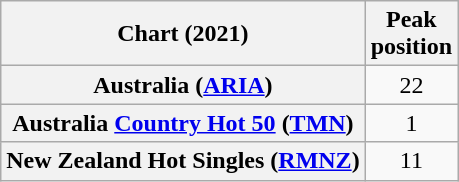<table class="wikitable sortable plainrowheaders" style="text-align:center">
<tr>
<th scope="col">Chart (2021)</th>
<th scope="col">Peak<br>position</th>
</tr>
<tr>
<th scope="row">Australia (<a href='#'>ARIA</a>)</th>
<td>22</td>
</tr>
<tr>
<th scope="row">Australia <a href='#'>Country Hot 50</a> (<a href='#'>TMN</a>)</th>
<td align="center">1</td>
</tr>
<tr>
<th scope="row">New Zealand Hot Singles (<a href='#'>RMNZ</a>)</th>
<td>11</td>
</tr>
</table>
